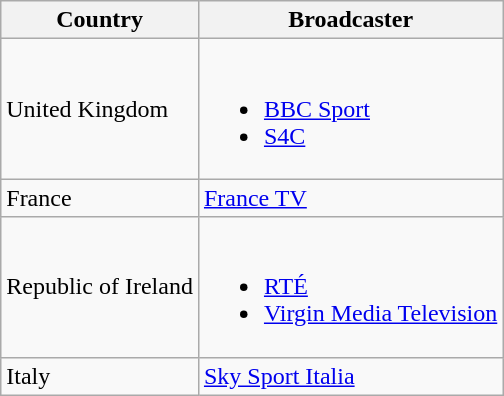<table class="wikitable">
<tr>
<th>Country</th>
<th>Broadcaster</th>
</tr>
<tr>
<td> United Kingdom</td>
<td><br><ul><li><a href='#'>BBC Sport</a></li><li><a href='#'>S4C</a></li></ul></td>
</tr>
<tr>
<td> France</td>
<td><a href='#'>France TV</a></td>
</tr>
<tr>
<td> Republic of Ireland</td>
<td><br><ul><li><a href='#'>RTÉ</a></li><li><a href='#'>Virgin Media Television</a></li></ul></td>
</tr>
<tr>
<td> Italy</td>
<td><a href='#'>Sky Sport Italia</a></td>
</tr>
</table>
